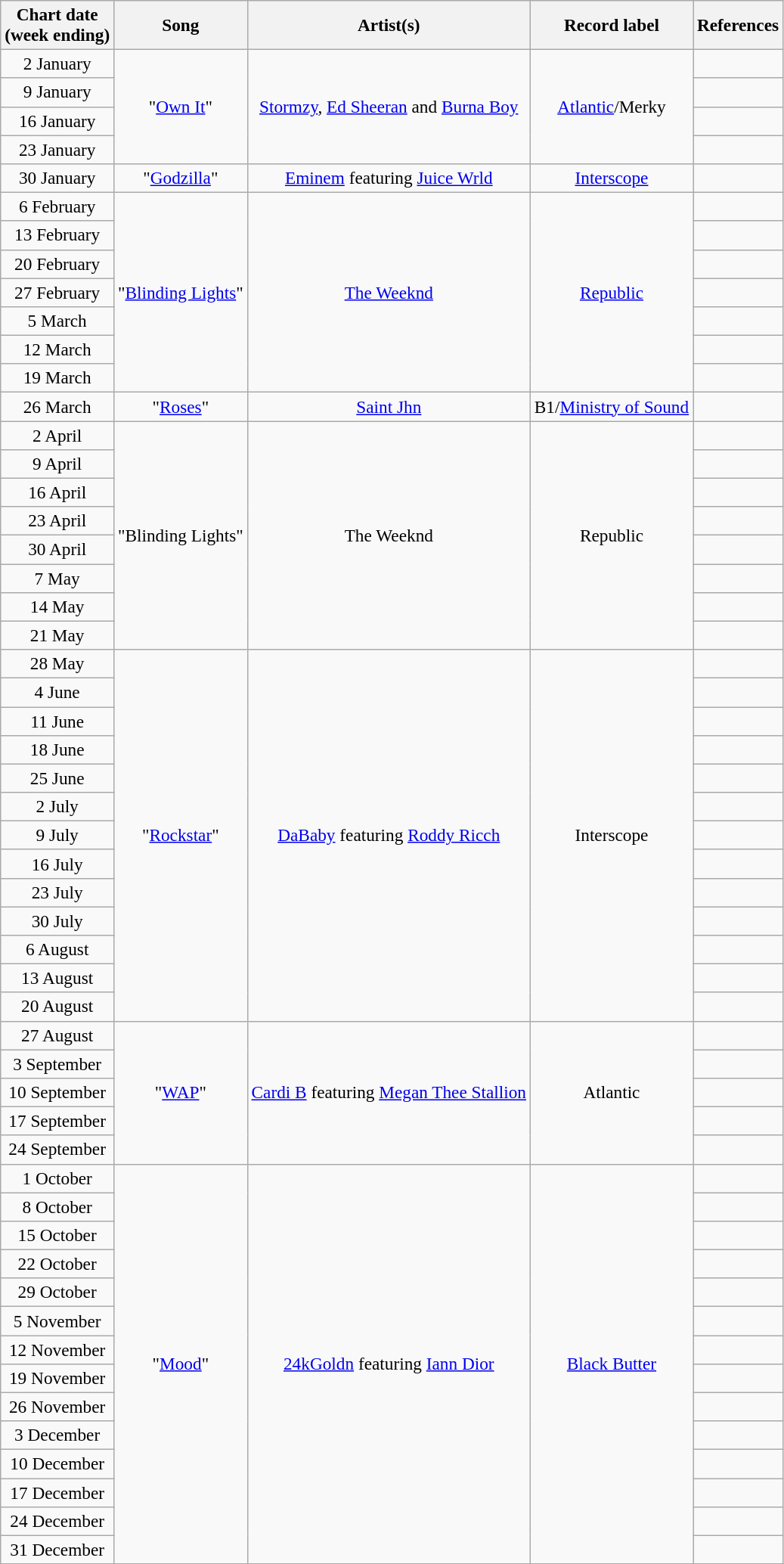<table class="wikitable" style="font-size:97%; text-align:center;">
<tr>
<th>Chart date<br>(week ending)</th>
<th>Song</th>
<th>Artist(s)</th>
<th>Record label</th>
<th>References</th>
</tr>
<tr>
<td>2 January </td>
<td rowspan="4">"<a href='#'>Own It</a>"</td>
<td rowspan="4"><a href='#'>Stormzy</a>, <a href='#'>Ed Sheeran</a> and <a href='#'>Burna Boy</a></td>
<td rowspan="4"><a href='#'>Atlantic</a>/Merky</td>
<td></td>
</tr>
<tr>
<td>9 January </td>
<td></td>
</tr>
<tr>
<td>16 January   </td>
<td></td>
</tr>
<tr>
<td>23 January </td>
<td></td>
</tr>
<tr>
<td>30 January  </td>
<td>"<a href='#'>Godzilla</a>"</td>
<td><a href='#'>Eminem</a> featuring <a href='#'>Juice Wrld</a></td>
<td><a href='#'>Interscope</a></td>
<td></td>
</tr>
<tr>
<td>6 February</td>
<td rowspan="7">"<a href='#'>Blinding Lights</a>"</td>
<td rowspan="7"><a href='#'>The Weeknd</a></td>
<td rowspan="7"><a href='#'>Republic</a></td>
<td></td>
</tr>
<tr>
<td>13 February </td>
<td></td>
</tr>
<tr>
<td>20 February </td>
<td></td>
</tr>
<tr>
<td>27 February</td>
<td></td>
</tr>
<tr>
<td>5 March </td>
<td></td>
</tr>
<tr>
<td>12 March </td>
<td></td>
</tr>
<tr>
<td>19 March </td>
<td></td>
</tr>
<tr>
<td>26 March </td>
<td>"<a href='#'>Roses</a>"</td>
<td><a href='#'>Saint Jhn</a></td>
<td>B1/<a href='#'>Ministry of Sound</a></td>
<td></td>
</tr>
<tr>
<td>2 April </td>
<td rowspan="8">"Blinding Lights"</td>
<td rowspan="8">The Weeknd</td>
<td rowspan="8">Republic</td>
<td></td>
</tr>
<tr>
<td>9 April </td>
<td></td>
</tr>
<tr>
<td>16 April  </td>
<td></td>
</tr>
<tr>
<td>23 April  </td>
<td></td>
</tr>
<tr>
<td>30 April </td>
<td></td>
</tr>
<tr>
<td>7 May</td>
<td></td>
</tr>
<tr>
<td>14 May</td>
<td></td>
</tr>
<tr>
<td>21 May </td>
<td></td>
</tr>
<tr>
<td>28 May </td>
<td rowspan="13">"<a href='#'>Rockstar</a>"</td>
<td rowspan="13"><a href='#'>DaBaby</a> featuring <a href='#'>Roddy Ricch</a></td>
<td rowspan="13">Interscope</td>
<td></td>
</tr>
<tr>
<td>4 June</td>
<td></td>
</tr>
<tr>
<td>11 June </td>
<td></td>
</tr>
<tr>
<td>18 June </td>
<td></td>
</tr>
<tr>
<td>25 June </td>
<td></td>
</tr>
<tr>
<td>2 July </td>
<td></td>
</tr>
<tr>
<td>9 July</td>
<td></td>
</tr>
<tr>
<td>16 July</td>
<td></td>
</tr>
<tr>
<td>23 July</td>
<td></td>
</tr>
<tr>
<td>30 July</td>
<td></td>
</tr>
<tr>
<td>6 August</td>
<td></td>
</tr>
<tr>
<td>13 August</td>
<td></td>
</tr>
<tr>
<td>20 August</td>
<td></td>
</tr>
<tr>
<td>27 August</td>
<td rowspan="5">"<a href='#'>WAP</a>"</td>
<td rowspan="5"><a href='#'>Cardi B</a> featuring <a href='#'>Megan Thee Stallion</a></td>
<td rowspan="5">Atlantic</td>
<td></td>
</tr>
<tr>
<td>3 September</td>
<td></td>
</tr>
<tr>
<td>10 September </td>
<td></td>
</tr>
<tr>
<td>17 September </td>
<td></td>
</tr>
<tr>
<td>24 September </td>
<td></td>
</tr>
<tr>
<td>1 October </td>
<td rowspan="14">"<a href='#'>Mood</a>"</td>
<td rowspan="14"><a href='#'>24kGoldn</a> featuring <a href='#'>Iann Dior</a></td>
<td rowspan="14"><a href='#'>Black Butter</a></td>
<td></td>
</tr>
<tr>
<td>8 October </td>
<td></td>
</tr>
<tr>
<td>15 October </td>
<td></td>
</tr>
<tr>
<td>22 October </td>
<td></td>
</tr>
<tr>
<td>29 October</td>
<td></td>
</tr>
<tr>
<td>5 November</td>
<td></td>
</tr>
<tr>
<td>12 November</td>
<td></td>
</tr>
<tr>
<td>19 November</td>
<td></td>
</tr>
<tr>
<td>26 November</td>
<td></td>
</tr>
<tr>
<td>3 December</td>
<td></td>
</tr>
<tr>
<td>10 December</td>
<td></td>
</tr>
<tr>
<td>17 December</td>
<td></td>
</tr>
<tr>
<td>24 December</td>
<td></td>
</tr>
<tr>
<td>31 December</td>
<td></td>
</tr>
</table>
